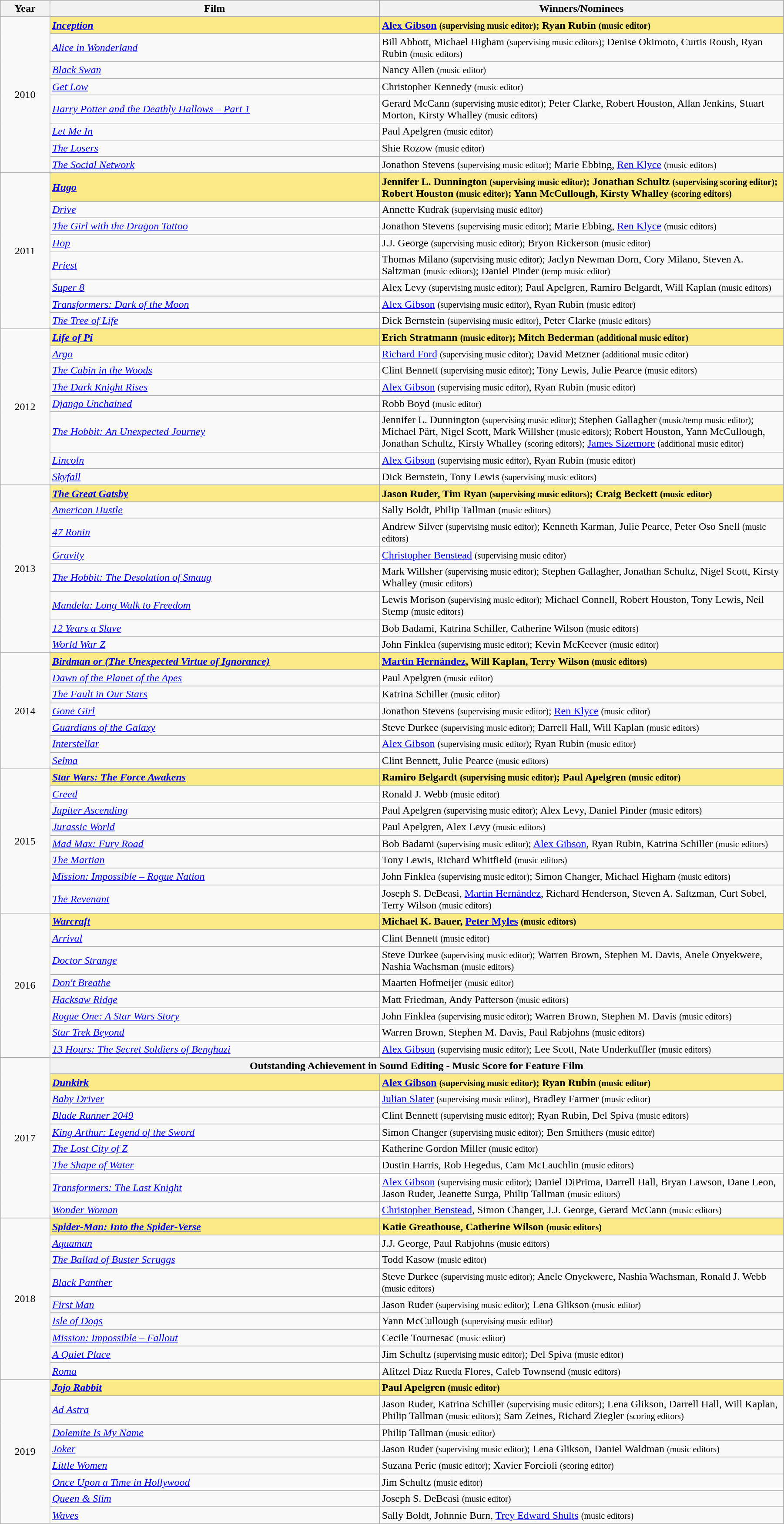<table class="wikitable" width="95%" cellpadding="5">
<tr>
<th width="6%">Year</th>
<th width="40%">Film</th>
<th width="49%">Winners/Nominees</th>
</tr>
<tr>
<td rowspan=9 style="text-align:center">2010<br></td>
</tr>
<tr style="background:#FAEB86;"|>
<td><strong><em><a href='#'>Inception</a></em></strong></td>
<td><strong><a href='#'>Alex Gibson</a> <small>(supervising music editor)</small>; Ryan Rubin <small>(music editor)</small></strong></td>
</tr>
<tr>
<td><em><a href='#'>Alice in Wonderland</a></em></td>
<td>Bill Abbott, Michael Higham <small>(supervising music editors)</small>; Denise Okimoto, Curtis Roush, Ryan Rubin <small>(music editors)</small></td>
</tr>
<tr>
<td><em><a href='#'>Black Swan</a></em></td>
<td>Nancy Allen <small>(music editor)</small></td>
</tr>
<tr>
<td><em><a href='#'>Get Low</a></em></td>
<td>Christopher Kennedy <small>(music editor)</small></td>
</tr>
<tr>
<td><em><a href='#'>Harry Potter and the Deathly Hallows – Part 1</a></em></td>
<td>Gerard McCann <small>(supervising music editor)</small>; Peter Clarke, Robert Houston, Allan Jenkins, Stuart Morton, Kirsty Whalley <small>(music editors)</small></td>
</tr>
<tr>
<td><em><a href='#'>Let Me In</a></em></td>
<td>Paul Apelgren <small>(music editor)</small></td>
</tr>
<tr>
<td><em><a href='#'>The Losers</a></em></td>
<td>Shie Rozow <small>(music editor)</small></td>
</tr>
<tr>
<td><em><a href='#'>The Social Network</a></em></td>
<td>Jonathon Stevens <small>(supervising music editor)</small>; Marie Ebbing, <a href='#'>Ren Klyce</a> <small>(music editors)</small></td>
</tr>
<tr>
<td rowspan=9 style="text-align:center">2011<br></td>
</tr>
<tr style="background:#FAEB86;"|>
<td><strong><em><a href='#'>Hugo</a></em></strong></td>
<td><strong>Jennifer L. Dunnington <small>(supervising music editor)</small>; Jonathan Schultz <small>(supervising scoring editor)</small>; Robert Houston <small>(music editor)</small>; Yann McCullough, Kirsty Whalley <small>(scoring editors)</small></strong></td>
</tr>
<tr>
<td><em><a href='#'>Drive</a></em></td>
<td>Annette Kudrak <small>(supervising music editor)</small></td>
</tr>
<tr>
<td><em><a href='#'>The Girl with the Dragon Tattoo</a></em></td>
<td>Jonathon Stevens <small>(supervising music editor)</small>; Marie Ebbing, <a href='#'>Ren Klyce</a> <small>(music editors)</small></td>
</tr>
<tr>
<td><em><a href='#'>Hop</a></em></td>
<td>J.J. George <small>(supervising music editor)</small>; Bryon Rickerson <small>(music editor)</small></td>
</tr>
<tr>
<td><em><a href='#'>Priest</a></em></td>
<td>Thomas Milano <small>(supervising music editor)</small>; Jaclyn Newman Dorn, Cory Milano, Steven A. Saltzman <small>(music editors)</small>; Daniel Pinder <small>(temp music editor)</small></td>
</tr>
<tr>
<td><em><a href='#'>Super 8</a></em></td>
<td>Alex Levy <small>(supervising music editor)</small>; Paul Apelgren, Ramiro Belgardt, Will Kaplan <small>(music editors)</small></td>
</tr>
<tr>
<td><em><a href='#'>Transformers: Dark of the Moon</a></em></td>
<td><a href='#'>Alex Gibson</a> <small>(supervising music editor)</small>, Ryan Rubin <small>(music editor)</small></td>
</tr>
<tr>
<td><em><a href='#'>The Tree of Life</a></em></td>
<td>Dick Bernstein <small>(supervising music editor)</small>, Peter Clarke <small>(music editors)</small></td>
</tr>
<tr>
<td rowspan=9 style="text-align:center">2012<br></td>
</tr>
<tr style="background:#FAEB86;"|>
<td><strong><em><a href='#'>Life of Pi</a></em></strong></td>
<td><strong>Erich Stratmann <small>(music editor)</small>; Mitch Bederman <small>(additional music editor)</small></strong></td>
</tr>
<tr>
<td><em><a href='#'>Argo</a></em></td>
<td><a href='#'>Richard Ford</a> <small>(supervising music editor)</small>; David Metzner <small>(additional music editor)</small></td>
</tr>
<tr>
<td><em><a href='#'>The Cabin in the Woods</a></em></td>
<td>Clint Bennett <small>(supervising music editor)</small>; Tony Lewis, Julie Pearce <small>(music editors)</small></td>
</tr>
<tr>
<td><em><a href='#'>The Dark Knight Rises</a></em></td>
<td><a href='#'>Alex Gibson</a> <small>(supervising music editor)</small>, Ryan Rubin <small>(music editor)</small></td>
</tr>
<tr>
<td><em><a href='#'>Django Unchained</a></em></td>
<td>Robb Boyd <small>(music editor)</small></td>
</tr>
<tr>
<td><em><a href='#'>The Hobbit: An Unexpected Journey</a></em></td>
<td>Jennifer L. Dunnington <small>(supervising music editor)</small>; Stephen Gallagher <small>(music/temp music editor)</small>; Michael Pärt, Nigel Scott, Mark Willsher <small>(music editors)</small>; Robert Houston, Yann McCullough, Jonathan Schultz, Kirsty Whalley <small>(scoring editors)</small>; <a href='#'>James Sizemore</a> <small>(additional music editor)</small></td>
</tr>
<tr>
<td><em><a href='#'>Lincoln</a></em></td>
<td><a href='#'>Alex Gibson</a> <small>(supervising music editor)</small>, Ryan Rubin <small>(music editor)</small></td>
</tr>
<tr>
<td><em><a href='#'>Skyfall</a></em></td>
<td>Dick Bernstein, Tony Lewis <small>(supervising music editors)</small></td>
</tr>
<tr>
<td rowspan=9 style="text-align:center">2013<br></td>
</tr>
<tr style="background:#FAEB86;"|>
<td><strong><em><a href='#'>The Great Gatsby</a></em></strong></td>
<td><strong>Jason Ruder, Tim Ryan <small>(supervising music editors)</small>; Craig Beckett <small>(music editor)</small></strong></td>
</tr>
<tr>
<td><em><a href='#'>American Hustle</a></em></td>
<td>Sally Boldt, Philip Tallman <small>(music editors)</small></td>
</tr>
<tr>
<td><em><a href='#'>47 Ronin</a></em></td>
<td>Andrew Silver <small>(supervising music editor)</small>; Kenneth Karman, Julie Pearce, Peter Oso Snell <small>(music editors)</small></td>
</tr>
<tr>
<td><em><a href='#'>Gravity</a></em></td>
<td><a href='#'>Christopher Benstead</a> <small>(supervising music editor)</small></td>
</tr>
<tr>
<td><em><a href='#'>The Hobbit: The Desolation of Smaug</a></em></td>
<td>Mark Willsher <small>(supervising music editor)</small>; Stephen Gallagher, Jonathan Schultz, Nigel Scott, Kirsty Whalley <small>(music editors)</small></td>
</tr>
<tr>
<td><em><a href='#'>Mandela: Long Walk to Freedom</a></em></td>
<td>Lewis Morison <small>(supervising music editor)</small>; Michael Connell, Robert Houston, Tony Lewis, Neil Stemp <small>(music editors)</small></td>
</tr>
<tr>
<td><em><a href='#'>12 Years a Slave</a></em></td>
<td>Bob Badami, Katrina Schiller, Catherine Wilson <small>(music editors)</small></td>
</tr>
<tr>
<td><em><a href='#'>World War Z</a></em></td>
<td>John Finklea <small>(supervising music editor)</small>; Kevin McKeever <small>(music editor)</small></td>
</tr>
<tr>
<td rowspan=8 style="text-align:center">2014<br></td>
</tr>
<tr style="background:#FAEB86;"|>
<td><strong><em><a href='#'>Birdman or (The Unexpected Virtue of Ignorance)</a></em></strong></td>
<td><strong><a href='#'>Martin Hernández</a>, Will Kaplan, Terry Wilson <small>(music editors)</small></strong></td>
</tr>
<tr>
<td><em><a href='#'>Dawn of the Planet of the Apes</a></em></td>
<td>Paul Apelgren <small>(music editor)</small></td>
</tr>
<tr>
<td><em><a href='#'>The Fault in Our Stars</a></em></td>
<td>Katrina Schiller <small>(music editor)</small></td>
</tr>
<tr>
<td><em><a href='#'>Gone Girl</a></em></td>
<td>Jonathon Stevens <small>(supervising music editor)</small>; <a href='#'>Ren Klyce</a> <small>(music editor)</small></td>
</tr>
<tr>
<td><em><a href='#'>Guardians of the Galaxy</a></em></td>
<td>Steve Durkee <small>(supervising music editor)</small>; Darrell Hall, Will Kaplan <small>(music editors)</small></td>
</tr>
<tr>
<td><em><a href='#'>Interstellar</a></em></td>
<td><a href='#'>Alex Gibson</a> <small>(supervising music editor)</small>; Ryan Rubin <small>(music editor)</small></td>
</tr>
<tr>
<td><em><a href='#'>Selma</a></em></td>
<td>Clint Bennett, Julie Pearce <small>(music editors)</small></td>
</tr>
<tr>
<td rowspan=9 style="text-align:center">2015<br></td>
</tr>
<tr style="background:#FAEB86;"|>
<td><strong><em><a href='#'>Star Wars: The Force Awakens</a></em></strong></td>
<td><strong>Ramiro Belgardt <small>(supervising music editor)</small>; Paul Apelgren <small>(music editor)</small></strong></td>
</tr>
<tr>
<td><em><a href='#'>Creed</a></em></td>
<td>Ronald J. Webb <small>(music editor)</small></td>
</tr>
<tr>
<td><em><a href='#'>Jupiter Ascending</a></em></td>
<td>Paul Apelgren <small>(supervising music editor)</small>; Alex Levy, Daniel Pinder <small>(music editors)</small></td>
</tr>
<tr>
<td><em><a href='#'>Jurassic World</a></em></td>
<td>Paul Apelgren, Alex Levy <small>(music editors)</small></td>
</tr>
<tr>
<td><em><a href='#'>Mad Max: Fury Road</a></em></td>
<td>Bob Badami <small>(supervising music editor)</small>; <a href='#'>Alex Gibson</a>, Ryan Rubin, Katrina Schiller <small>(music editors)</small></td>
</tr>
<tr>
<td><em><a href='#'>The Martian</a></em></td>
<td>Tony Lewis, Richard Whitfield <small>(music editors)</small></td>
</tr>
<tr>
<td><em><a href='#'>Mission: Impossible – Rogue Nation</a></em></td>
<td>John Finklea <small>(supervising music editor)</small>; Simon Changer, Michael Higham <small>(music editors)</small></td>
</tr>
<tr>
<td><em><a href='#'>The Revenant</a></em></td>
<td>Joseph S. DeBeasi, <a href='#'>Martin Hernández</a>, Richard Henderson, Steven A. Saltzman, Curt Sobel, Terry Wilson <small>(music editors)</small></td>
</tr>
<tr>
<td rowspan=9 style="text-align:center">2016<br></td>
</tr>
<tr style="background:#FAEB86;"|>
<td><strong><em><a href='#'>Warcraft</a></em></strong></td>
<td><strong>Michael K. Bauer, <a href='#'>Peter Myles</a> <small>(music editors)</small></strong></td>
</tr>
<tr>
<td><em><a href='#'>Arrival</a></em></td>
<td>Clint Bennett <small>(music editor)</small></td>
</tr>
<tr>
<td><em><a href='#'>Doctor Strange</a></em></td>
<td>Steve Durkee <small>(supervising music editor)</small>; Warren Brown, Stephen M. Davis, Anele Onyekwere, Nashia Wachsman <small>(music editors)</small></td>
</tr>
<tr>
<td><em><a href='#'>Don't Breathe</a></em></td>
<td>Maarten Hofmeijer <small>(music editor)</small></td>
</tr>
<tr>
<td><em><a href='#'>Hacksaw Ridge</a></em></td>
<td>Matt Friedman, Andy Patterson <small>(music editors)</small></td>
</tr>
<tr>
<td><em><a href='#'>Rogue One: A Star Wars Story</a></em></td>
<td>John Finklea <small>(supervising music editor)</small>; Warren Brown, Stephen M. Davis <small>(music editors)</small></td>
</tr>
<tr>
<td><em><a href='#'>Star Trek Beyond</a></em></td>
<td>Warren Brown, Stephen M. Davis, Paul Rabjohns <small>(music editors)</small></td>
</tr>
<tr>
<td><em><a href='#'>13 Hours: The Secret Soldiers of Benghazi</a></em></td>
<td><a href='#'>Alex Gibson</a> <small>(supervising music editor)</small>; Lee Scott, Nate Underkuffler <small>(music editors)</small></td>
</tr>
<tr>
<td rowspan=9 style="text-align:center">2017<br></td>
<th colspan="2">Outstanding Achievement in Sound Editing - Music Score for Feature Film</th>
</tr>
<tr style="background:#FAEB86;"|>
<td><strong><em><a href='#'>Dunkirk</a></em></strong></td>
<td><strong><a href='#'>Alex Gibson</a> <small>(supervising music editor)</small>; Ryan Rubin <small>(music editor)</small></strong></td>
</tr>
<tr>
<td><em><a href='#'>Baby Driver</a></em></td>
<td><a href='#'>Julian Slater</a> <small>(supervising music editor)</small>, Bradley Farmer <small>(music editor)</small></td>
</tr>
<tr>
<td><em><a href='#'>Blade Runner 2049</a></em></td>
<td>Clint Bennett <small>(supervising music editor)</small>; Ryan Rubin, Del Spiva <small>(music editors)</small></td>
</tr>
<tr>
<td><em><a href='#'>King Arthur: Legend of the Sword</a></em></td>
<td>Simon Changer <small>(supervising music editor)</small>; Ben Smithers <small>(music editor)</small></td>
</tr>
<tr>
<td><em><a href='#'>The Lost City of Z</a></em></td>
<td>Katherine Gordon Miller <small>(music editor)</small></td>
</tr>
<tr>
<td><em><a href='#'>The Shape of Water</a></em></td>
<td>Dustin Harris, Rob Hegedus, Cam McLauchlin <small>(music editors)</small></td>
</tr>
<tr>
<td><em><a href='#'>Transformers: The Last Knight</a></em></td>
<td><a href='#'>Alex Gibson</a> <small>(supervising music editor)</small>; Daniel DiPrima, Darrell Hall, Bryan Lawson, Dane Leon, Jason Ruder, Jeanette Surga, Philip Tallman <small>(music editors)</small></td>
</tr>
<tr>
<td><em><a href='#'>Wonder Woman</a></em></td>
<td><a href='#'>Christopher Benstead</a>, Simon Changer, J.J. George, Gerard McCann <small>(music editors)</small></td>
</tr>
<tr>
<td rowspan=10 style="text-align:center">2018<br></td>
</tr>
<tr style="background:#FAEB86;"|>
<td><strong><em><a href='#'>Spider-Man: Into the Spider-Verse</a></em></strong></td>
<td><strong>Katie Greathouse, Catherine Wilson <small>(music editors)</small></strong></td>
</tr>
<tr>
<td><em><a href='#'>Aquaman</a></em></td>
<td>J.J. George, Paul Rabjohns <small>(music editors)</small></td>
</tr>
<tr>
<td><em><a href='#'>The Ballad of Buster Scruggs</a></em></td>
<td>Todd Kasow <small>(music editor)</small></td>
</tr>
<tr>
<td><em><a href='#'>Black Panther</a></em></td>
<td>Steve Durkee <small>(supervising music editor)</small>; Anele Onyekwere, Nashia Wachsman, Ronald J. Webb <small>(music editors)</small></td>
</tr>
<tr>
<td><em><a href='#'>First Man</a></em></td>
<td>Jason Ruder <small>(supervising music editor)</small>; Lena Glikson <small>(music editor)</small></td>
</tr>
<tr>
<td><em><a href='#'>Isle of Dogs</a></em></td>
<td>Yann McCullough <small>(supervising music editor)</small></td>
</tr>
<tr>
<td><em><a href='#'>Mission: Impossible – Fallout</a></em></td>
<td>Cecile Tournesac <small>(music editor)</small></td>
</tr>
<tr>
<td><em><a href='#'>A Quiet Place</a></em></td>
<td>Jim Schultz <small>(supervising music editor)</small>; Del Spiva <small>(music editor)</small></td>
</tr>
<tr>
<td><em><a href='#'>Roma</a></em></td>
<td>Alitzel Díaz Rueda Flores, Caleb Townsend <small>(music editors)</small></td>
</tr>
<tr>
<td rowspan=9 style="text-align:center">2019<br></td>
</tr>
<tr style="background:#FAEB86;"|>
<td><strong><em><a href='#'>Jojo Rabbit</a></em></strong></td>
<td><strong>Paul Apelgren <small>(music editor)</small></strong></td>
</tr>
<tr>
<td><em><a href='#'>Ad Astra</a></em></td>
<td>Jason Ruder, Katrina Schiller <small>(supervising music editors)</small>; Lena Glikson, Darrell Hall, Will Kaplan, Philip Tallman <small>(music editors)</small>; Sam Zeines, Richard Ziegler <small>(scoring editors)</small></td>
</tr>
<tr>
<td><em><a href='#'>Dolemite Is My Name</a></em></td>
<td>Philip Tallman <small>(music editor)</small></td>
</tr>
<tr>
<td><em><a href='#'>Joker</a></em></td>
<td>Jason Ruder <small>(supervising music editor)</small>; Lena Glikson, Daniel Waldman <small>(music editors)</small></td>
</tr>
<tr>
<td><em><a href='#'>Little Women</a></em></td>
<td>Suzana Peric <small>(music editor)</small>; Xavier Forcioli <small>(scoring editor)</small></td>
</tr>
<tr>
<td><em><a href='#'>Once Upon a Time in Hollywood</a></em></td>
<td>Jim Schultz <small>(music editor)</small></td>
</tr>
<tr>
<td><em><a href='#'>Queen & Slim</a></em></td>
<td>Joseph S. DeBeasi <small>(music editor)</small></td>
</tr>
<tr>
<td><em><a href='#'>Waves</a></em></td>
<td>Sally Boldt, Johnnie Burn, <a href='#'>Trey Edward Shults</a> <small>(music editors)</small></td>
</tr>
</table>
